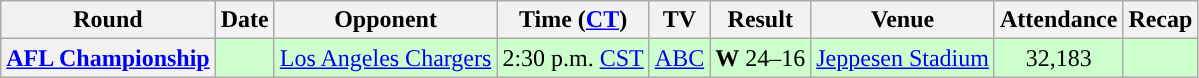<table class="wikitable" style="text-align:center">
<tr>
<th>Round</th>
<th>Date</th>
<th>Opponent</th>
<th>Time (<a href='#'><span>CT</span></a>)</th>
<th>TV</th>
<th>Result</th>
<th>Venue</th>
<th>Attendance</th>
<th>Recap</th>
</tr>
<tr style="background:#cfc">
<th><a href='#'>AFL Championship</a></th>
<td></td>
<td><a href='#'>Los Angeles Chargers</a></td>
<td>2:30 p.m. <a href='#'>CST</a></td>
<td><a href='#'>ABC</a></td>
<td><strong>W</strong> 24–16</td>
<td><a href='#'>Jeppesen Stadium</a></td>
<td>32,183</td>
<td></td>
</tr>
</table>
